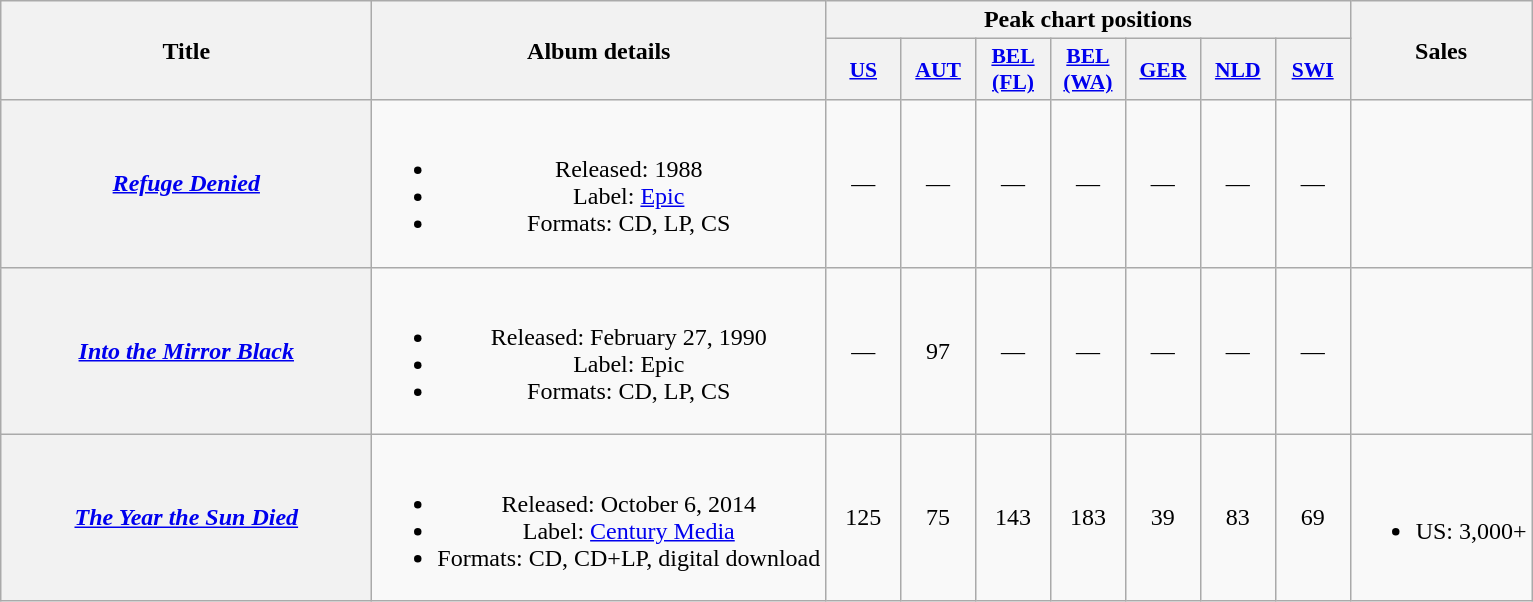<table class="wikitable plainrowheaders" style="text-align:center;">
<tr>
<th scope="col" rowspan="2" style="width:15em;">Title</th>
<th scope="col" rowspan="2">Album details</th>
<th scope="col" colspan="7">Peak chart positions</th>
<th scope="col" rowspan="2">Sales</th>
</tr>
<tr>
<th scope="col" style="width:3em;font-size:90%;"><a href='#'>US</a><br></th>
<th scope="col" style="width:3em;font-size:90%;"><a href='#'>AUT</a><br></th>
<th scope="col" style="width:3em;font-size:90%;"><a href='#'>BEL (FL)</a><br></th>
<th scope="col" style="width:3em;font-size:90%;"><a href='#'>BEL (WA)</a><br></th>
<th scope="col" style="width:3em;font-size:90%;"><a href='#'>GER</a><br></th>
<th scope="col" style="width:3em;font-size:90%;"><a href='#'>NLD</a><br></th>
<th scope="col" style="width:3em;font-size:90%;"><a href='#'>SWI</a><br></th>
</tr>
<tr>
<th scope="row"><em><a href='#'>Refuge Denied</a></em></th>
<td><br><ul><li>Released: 1988</li><li>Label: <a href='#'>Epic</a></li><li>Formats: CD, LP, CS</li></ul></td>
<td>—</td>
<td>—</td>
<td>—</td>
<td>—</td>
<td>—</td>
<td>—</td>
<td>—</td>
<td></td>
</tr>
<tr>
<th scope="row"><em><a href='#'>Into the Mirror Black</a></em></th>
<td><br><ul><li>Released: February 27, 1990</li><li>Label: Epic</li><li>Formats: CD, LP, CS</li></ul></td>
<td>—</td>
<td>97</td>
<td>—</td>
<td>—</td>
<td>—</td>
<td>—</td>
<td>—</td>
<td></td>
</tr>
<tr>
<th scope="row"><em><a href='#'>The Year the Sun Died</a></em></th>
<td><br><ul><li>Released: October 6, 2014</li><li>Label: <a href='#'>Century Media</a></li><li>Formats: CD, CD+LP, digital download</li></ul></td>
<td>125</td>
<td>75</td>
<td>143</td>
<td>183</td>
<td>39</td>
<td>83</td>
<td>69</td>
<td><br><ul><li>US: 3,000+</li></ul></td>
</tr>
</table>
